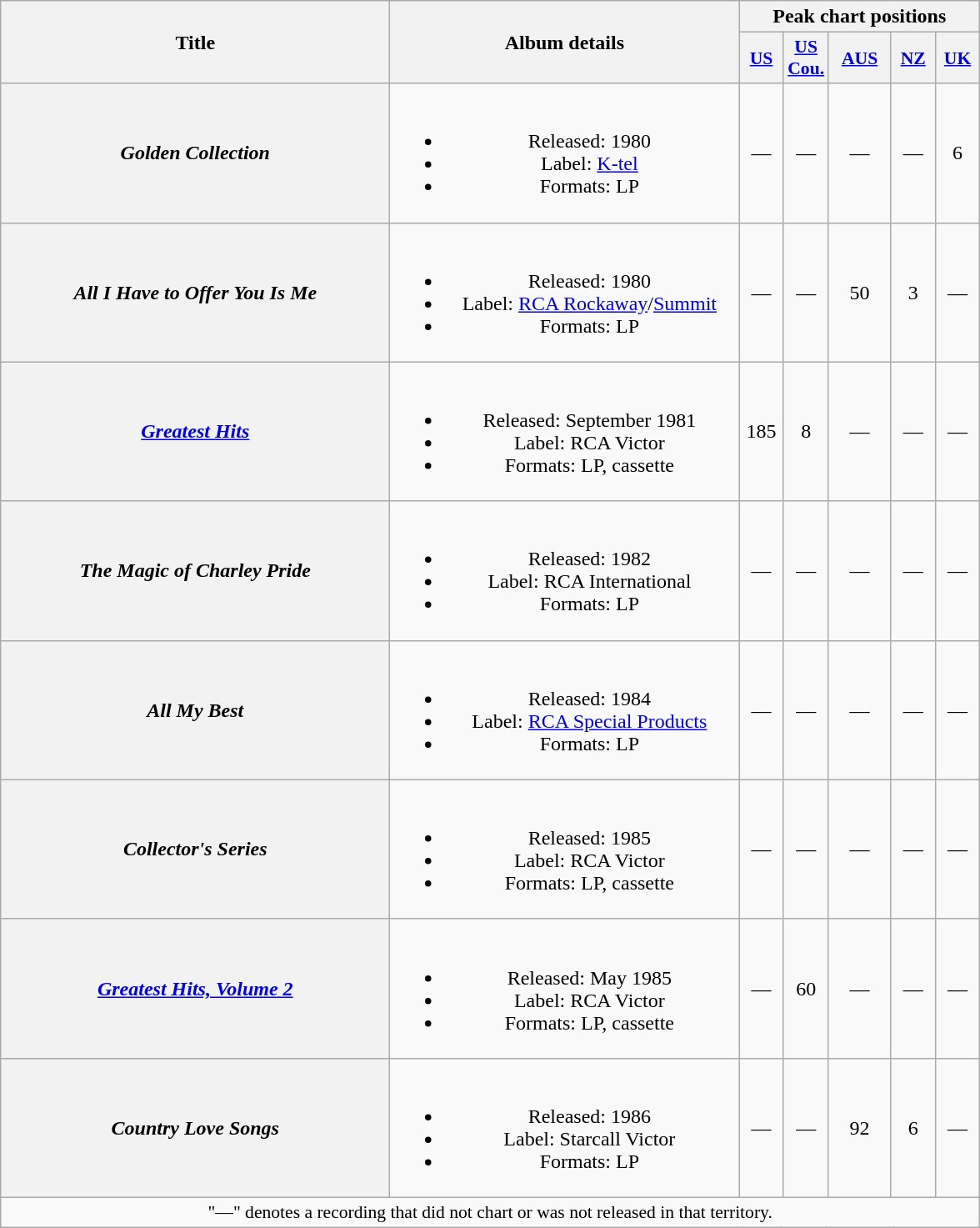<table class="wikitable plainrowheaders" style="text-align:center;" border="1">
<tr>
<th scope="col" rowspan="2" style="width:19em;">Title</th>
<th scope="col" rowspan="2" style="width:17em;">Album details</th>
<th scope="col" colspan="5">Peak chart positions</th>
</tr>
<tr>
<th scope="col" style="width:2em;font-size:90%;"><a href='#'>US</a><br></th>
<th scope="col" style="width:2em;font-size:90%;"><a href='#'>US<br>Cou.</a><br></th>
<th scope="col" style="width:3em;font-size:90%;"><a href='#'>AUS</a><br></th>
<th scope="col" style="width:2em;font-size:90%;"><a href='#'>NZ</a><br></th>
<th scope="col" style="width:2em;font-size:90%;"><a href='#'>UK</a><br></th>
</tr>
<tr>
<th scope="row"><em>Golden Collection</em></th>
<td><br><ul><li>Released: 1980</li><li>Label: <a href='#'>K-tel</a></li><li>Formats: LP</li></ul></td>
<td>—</td>
<td>—</td>
<td>—</td>
<td>—</td>
<td>6</td>
</tr>
<tr>
<th scope="row"><em>All I Have to Offer You Is Me</em></th>
<td><br><ul><li>Released: 1980</li><li>Label: <a href='#'>RCA Rockaway</a>/<a href='#'>Summit</a></li><li>Formats: LP</li></ul></td>
<td>—</td>
<td>—</td>
<td>50</td>
<td>3</td>
<td>—</td>
</tr>
<tr>
<th scope="row"><em><a href='#'>Greatest Hits</a></em></th>
<td><br><ul><li>Released: September 1981</li><li>Label: RCA Victor</li><li>Formats: LP, cassette</li></ul></td>
<td>185</td>
<td>8</td>
<td>—</td>
<td>—</td>
<td>—</td>
</tr>
<tr>
<th scope="row"><em>The Magic of Charley Pride</em></th>
<td><br><ul><li>Released: 1982</li><li>Label: RCA International</li><li>Formats: LP</li></ul></td>
<td>—</td>
<td>—</td>
<td>—</td>
<td>—</td>
<td>—</td>
</tr>
<tr>
<th scope="row"><em>All My Best</em></th>
<td><br><ul><li>Released: 1984</li><li>Label: <a href='#'>RCA Special Products</a></li><li>Formats: LP</li></ul></td>
<td>—</td>
<td>—</td>
<td>—</td>
<td>—</td>
<td>—</td>
</tr>
<tr>
<th scope="row"><em>Collector's Series</em></th>
<td><br><ul><li>Released: 1985</li><li>Label: RCA Victor</li><li>Formats: LP, cassette</li></ul></td>
<td>—</td>
<td>—</td>
<td>—</td>
<td>—</td>
<td>—</td>
</tr>
<tr>
<th scope="row"><em><a href='#'>Greatest Hits, Volume 2</a></em></th>
<td><br><ul><li>Released: May 1985</li><li>Label: RCA Victor</li><li>Formats: LP, cassette</li></ul></td>
<td>—</td>
<td>60</td>
<td>—</td>
<td>—</td>
<td>—</td>
</tr>
<tr>
<th scope="row"><em>Country Love Songs</em></th>
<td><br><ul><li>Released: 1986</li><li>Label: Starcall Victor</li><li>Formats: LP</li></ul></td>
<td>—</td>
<td>—</td>
<td>92</td>
<td>6</td>
<td>—</td>
</tr>
<tr>
<td colspan="7" style="font-size:90%">"—" denotes a recording that did not chart or was not released in that territory.</td>
</tr>
</table>
